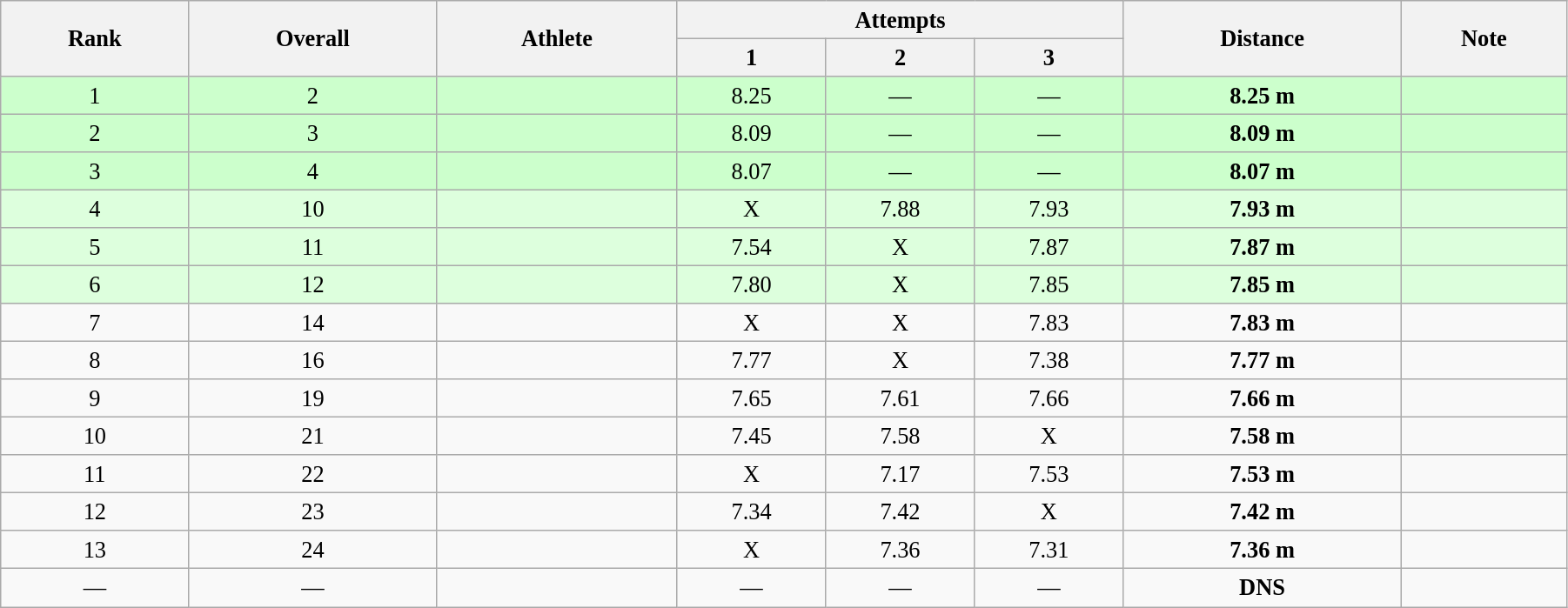<table class="wikitable" style=" text-align:center; font-size:110%;" width="95%">
<tr>
<th rowspan="2">Rank</th>
<th rowspan="2">Overall</th>
<th rowspan="2">Athlete</th>
<th colspan="3">Attempts</th>
<th rowspan="2">Distance</th>
<th rowspan="2">Note</th>
</tr>
<tr>
<th>1</th>
<th>2</th>
<th>3</th>
</tr>
<tr style="background:#ccffcc;">
<td>1</td>
<td>2</td>
<td align=left></td>
<td>8.25</td>
<td>—</td>
<td>—</td>
<td><strong>8.25 m </strong></td>
<td></td>
</tr>
<tr style="background:#ccffcc;">
<td>2</td>
<td>3</td>
<td align=left></td>
<td>8.09</td>
<td>—</td>
<td>—</td>
<td><strong>8.09 m </strong></td>
<td></td>
</tr>
<tr style="background:#ccffcc;">
<td>3</td>
<td>4</td>
<td align=left></td>
<td>8.07</td>
<td>—</td>
<td>—</td>
<td><strong>8.07 m </strong></td>
<td></td>
</tr>
<tr style="background:#ddffdd;">
<td>4</td>
<td>10</td>
<td align=left></td>
<td>X</td>
<td>7.88</td>
<td>7.93</td>
<td><strong>7.93 m </strong></td>
<td></td>
</tr>
<tr style="background:#ddffdd;">
<td>5</td>
<td>11</td>
<td align=left></td>
<td>7.54</td>
<td>X</td>
<td>7.87</td>
<td><strong>7.87 m </strong></td>
<td></td>
</tr>
<tr style="background:#ddffdd;">
<td>6</td>
<td>12</td>
<td align=left></td>
<td>7.80</td>
<td>X</td>
<td>7.85</td>
<td><strong>7.85 m </strong></td>
<td></td>
</tr>
<tr>
<td>7</td>
<td>14</td>
<td align=left></td>
<td>X</td>
<td>X</td>
<td>7.83</td>
<td><strong>7.83 m </strong></td>
<td></td>
</tr>
<tr>
<td>8</td>
<td>16</td>
<td align=left></td>
<td>7.77</td>
<td>X</td>
<td>7.38</td>
<td><strong>7.77 m </strong></td>
<td></td>
</tr>
<tr>
<td>9</td>
<td>19</td>
<td align=left></td>
<td>7.65</td>
<td>7.61</td>
<td>7.66</td>
<td><strong>7.66 m </strong></td>
<td></td>
</tr>
<tr>
<td>10</td>
<td>21</td>
<td align=left></td>
<td>7.45</td>
<td>7.58</td>
<td>X</td>
<td><strong>7.58 m </strong></td>
<td></td>
</tr>
<tr>
<td>11</td>
<td>22</td>
<td align=left></td>
<td>X</td>
<td>7.17</td>
<td>7.53</td>
<td><strong>7.53 m </strong></td>
<td></td>
</tr>
<tr>
<td>12</td>
<td>23</td>
<td align=left></td>
<td>7.34</td>
<td>7.42</td>
<td>X</td>
<td><strong>7.42 m </strong></td>
<td></td>
</tr>
<tr>
<td>13</td>
<td>24</td>
<td align=left></td>
<td>X</td>
<td>7.36</td>
<td>7.31</td>
<td><strong>7.36 m </strong></td>
<td></td>
</tr>
<tr>
<td>—</td>
<td>—</td>
<td align=left></td>
<td>—</td>
<td>—</td>
<td>—</td>
<td><strong>DNS </strong></td>
<td></td>
</tr>
</table>
